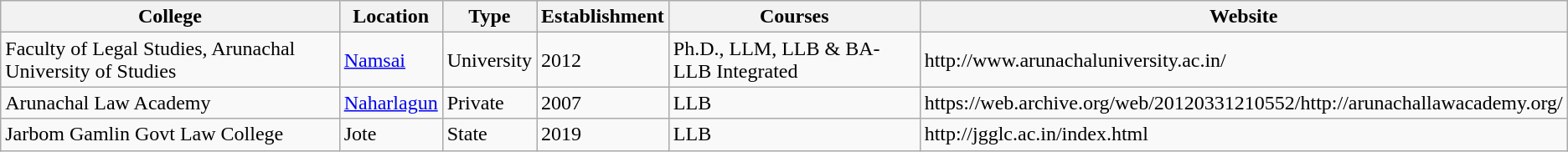<table class="wikitable sortable">
<tr>
<th>College</th>
<th>Location</th>
<th>Type</th>
<th>Establishment</th>
<th>Courses</th>
<th>Website</th>
</tr>
<tr>
<td>Faculty of Legal Studies, Arunachal University of Studies</td>
<td><a href='#'>Namsai</a></td>
<td>University</td>
<td>2012</td>
<td>Ph.D., LLM, LLB & BA-LLB Integrated</td>
<td>http://www.arunachaluniversity.ac.in/</td>
</tr>
<tr>
<td>Arunachal Law Academy</td>
<td><a href='#'>Naharlagun</a></td>
<td>Private</td>
<td>2007</td>
<td>LLB</td>
<td>https://web.archive.org/web/20120331210552/http://arunachallawacademy.org/</td>
</tr>
<tr>
<td>Jarbom Gamlin Govt Law College</td>
<td>Jote</td>
<td>State</td>
<td>2019</td>
<td>LLB</td>
<td>http://jgglc.ac.in/index.html</td>
</tr>
</table>
